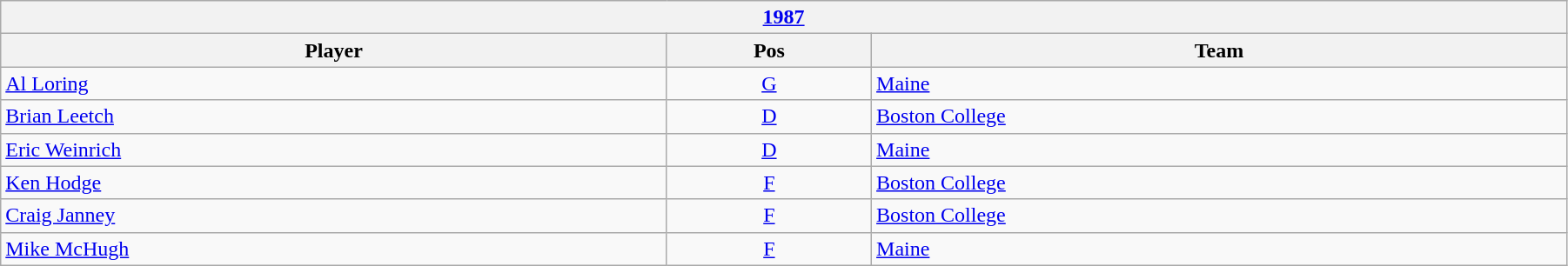<table class="wikitable" width=95%>
<tr>
<th colspan=3><a href='#'>1987</a></th>
</tr>
<tr>
<th>Player</th>
<th>Pos</th>
<th>Team</th>
</tr>
<tr>
<td><a href='#'>Al Loring</a></td>
<td align=center><a href='#'>G</a></td>
<td><a href='#'>Maine</a></td>
</tr>
<tr>
<td><a href='#'>Brian Leetch</a></td>
<td align=center><a href='#'>D</a></td>
<td><a href='#'>Boston College</a></td>
</tr>
<tr>
<td><a href='#'>Eric Weinrich</a></td>
<td align=center><a href='#'>D</a></td>
<td><a href='#'>Maine</a></td>
</tr>
<tr>
<td><a href='#'>Ken Hodge</a></td>
<td align=center><a href='#'>F</a></td>
<td><a href='#'>Boston College</a></td>
</tr>
<tr>
<td><a href='#'>Craig Janney</a></td>
<td align=center><a href='#'>F</a></td>
<td><a href='#'>Boston College</a></td>
</tr>
<tr>
<td><a href='#'>Mike McHugh</a></td>
<td align=center><a href='#'>F</a></td>
<td><a href='#'>Maine</a></td>
</tr>
</table>
